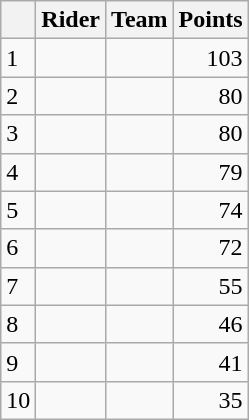<table class="wikitable">
<tr>
<th></th>
<th>Rider</th>
<th>Team</th>
<th>Points</th>
</tr>
<tr>
<td>1</td>
<td> </td>
<td></td>
<td align=right>103</td>
</tr>
<tr>
<td>2</td>
<td></td>
<td></td>
<td align=right>80</td>
</tr>
<tr>
<td>3</td>
<td></td>
<td></td>
<td align=right>80</td>
</tr>
<tr>
<td>4</td>
<td></td>
<td></td>
<td align=right>79</td>
</tr>
<tr>
<td>5</td>
<td></td>
<td></td>
<td align=right>74</td>
</tr>
<tr>
<td>6</td>
<td></td>
<td></td>
<td align=right>72</td>
</tr>
<tr>
<td>7</td>
<td></td>
<td></td>
<td align=right>55</td>
</tr>
<tr>
<td>8</td>
<td></td>
<td></td>
<td align=right>46</td>
</tr>
<tr>
<td>9</td>
<td></td>
<td></td>
<td align=right>41</td>
</tr>
<tr>
<td>10</td>
<td></td>
<td></td>
<td style="text-align:right;">35</td>
</tr>
</table>
